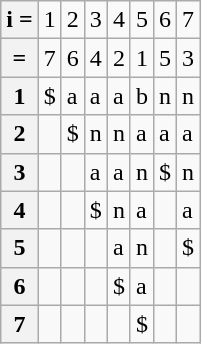<table class="wikitable">
<tr>
<th>i =</th>
<td>1</td>
<td>2</td>
<td>3</td>
<td>4</td>
<td>5</td>
<td>6</td>
<td>7</td>
</tr>
<tr>
<th> =</th>
<td>7</td>
<td>6</td>
<td>4</td>
<td>2</td>
<td>1</td>
<td>5</td>
<td>3</td>
</tr>
<tr>
<th>1</th>
<td>$</td>
<td>a</td>
<td>a</td>
<td>a</td>
<td>b</td>
<td>n</td>
<td>n</td>
</tr>
<tr>
<th>2</th>
<td></td>
<td>$</td>
<td>n</td>
<td>n</td>
<td>a</td>
<td>a</td>
<td>a</td>
</tr>
<tr>
<th>3</th>
<td></td>
<td></td>
<td>a</td>
<td>a</td>
<td>n</td>
<td>$</td>
<td>n</td>
</tr>
<tr>
<th>4</th>
<td></td>
<td></td>
<td>$</td>
<td>n</td>
<td>a</td>
<td></td>
<td>a</td>
</tr>
<tr>
<th>5</th>
<td></td>
<td></td>
<td></td>
<td>a</td>
<td>n</td>
<td></td>
<td>$</td>
</tr>
<tr>
<th>6</th>
<td></td>
<td></td>
<td></td>
<td>$</td>
<td>a</td>
<td></td>
<td></td>
</tr>
<tr>
<th>7</th>
<td></td>
<td></td>
<td></td>
<td></td>
<td>$</td>
<td></td>
<td></td>
</tr>
</table>
